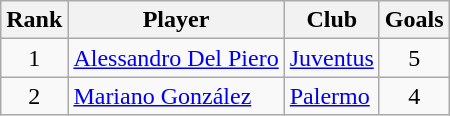<table class="wikitable sortable" style="text-align:center">
<tr>
<th>Rank</th>
<th>Player</th>
<th>Club</th>
<th>Goals</th>
</tr>
<tr>
<td>1</td>
<td align="left"> <a href='#'>Alessandro Del Piero</a></td>
<td align="left"><a href='#'>Juventus</a></td>
<td>5</td>
</tr>
<tr>
<td>2</td>
<td align="left"> <a href='#'>Mariano González</a></td>
<td align="left"><a href='#'>Palermo</a></td>
<td>4</td>
</tr>
</table>
